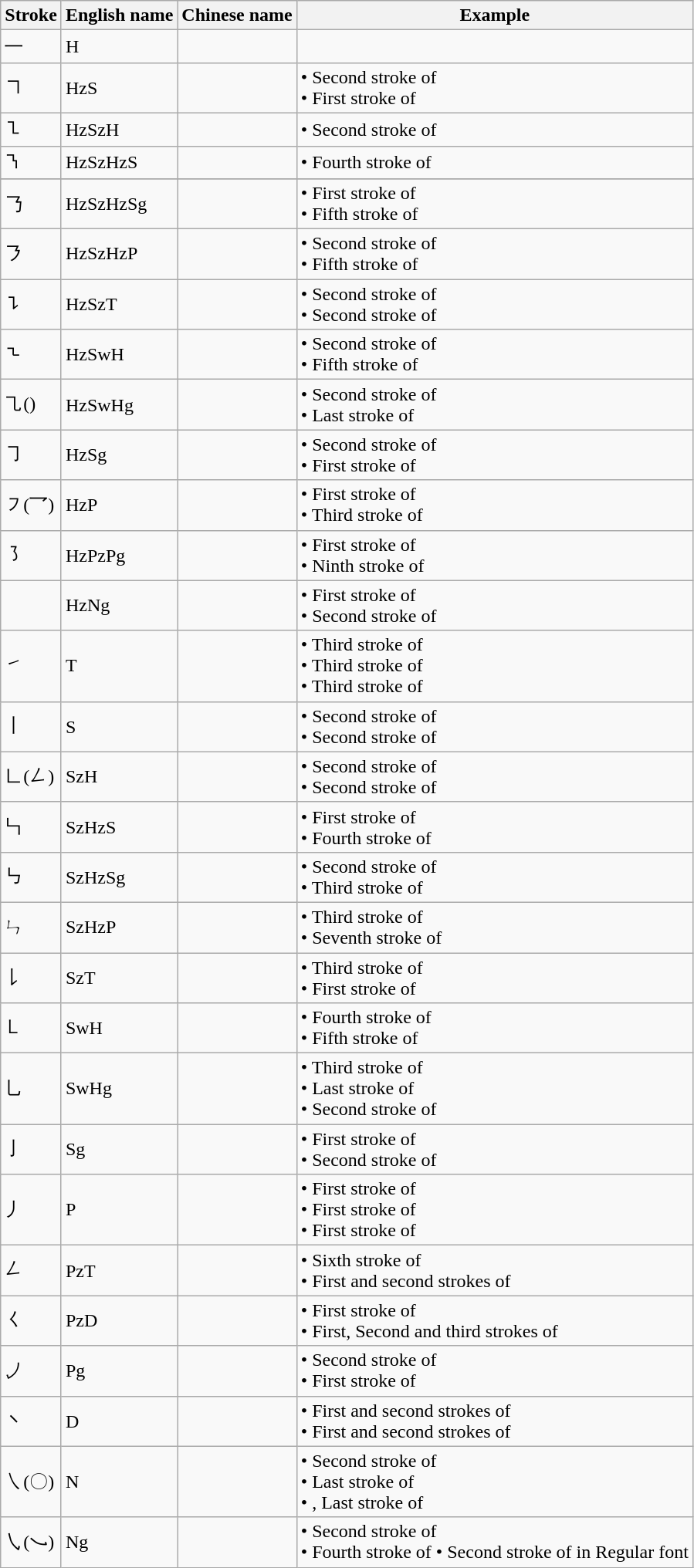<table class="wikitable">
<tr>
<th>Stroke</th>
<th>English name</th>
<th>Chinese name</th>
<th>Example</th>
</tr>
<tr>
<td>㇐</td>
<td>H</td>
<td></td>
<td></td>
</tr>
<tr>
<td>㇕</td>
<td>HzS</td>
<td></td>
<td>• Second stroke of <br>• First stroke of </td>
</tr>
<tr>
<td>㇅</td>
<td>HzSzH</td>
<td></td>
<td>• Second stroke of </td>
</tr>
<tr>
<td>㇎</td>
<td>HzSzHzS</td>
<td></td>
<td>• Fourth stroke of </td>
</tr>
<tr>
</tr>
<tr>
<td>㇡</td>
<td>HzSzHzSg</td>
<td></td>
<td>• First stroke of <br>• Fifth stroke of </td>
</tr>
<tr>
<td>㇋</td>
<td>HzSzHzP</td>
<td></td>
<td>• Second stroke of <br>• Fifth stroke of </td>
</tr>
<tr>
<td>㇊</td>
<td>HzSzT</td>
<td></td>
<td>• Second stroke of <br>• Second stroke of </td>
</tr>
<tr>
<td>㇍</td>
<td>HzSwH</td>
<td></td>
<td>• Second stroke of <br>• Fifth stroke of </td>
</tr>
<tr>
<td>㇈()</td>
<td>HzSwHg</td>
<td></td>
<td>• Second stroke of <br>• Last stroke of </td>
</tr>
<tr>
<td>㇆</td>
<td>HzSg</td>
<td></td>
<td>• Second stroke of <br>• First stroke of </td>
</tr>
<tr>
<td>㇇(乛)</td>
<td>HzP</td>
<td></td>
<td>• First stroke of <br>• Third stroke of </td>
</tr>
<tr>
<td>㇌</td>
<td>HzPzPg</td>
<td></td>
<td>• First stroke of <br>• Ninth stroke of </td>
</tr>
<tr>
<td></td>
<td>HzNg</td>
<td></td>
<td>• First stroke of <br>• Second stroke of </td>
</tr>
<tr>
<td>㇀</td>
<td>T</td>
<td></td>
<td>• Third stroke of <br>• Third stroke of <br>• Third stroke of </td>
</tr>
<tr>
<td>㇑</td>
<td>S</td>
<td></td>
<td>• Second stroke of <br>• Second stroke of </td>
</tr>
<tr>
<td>㇗(㇜)</td>
<td>SzH</td>
<td></td>
<td>• Second stroke of <br>• Second stroke of </td>
</tr>
<tr>
<td>㇞</td>
<td>SzHzS</td>
<td></td>
<td>• First stroke of <br>• Fourth stroke of </td>
</tr>
<tr>
<td>㇉</td>
<td>SzHzSg</td>
<td></td>
<td>• Second stroke of <br>• Third stroke of </td>
</tr>
<tr>
<td>ㄣ</td>
<td>SzHzP</td>
<td></td>
<td>• Third stroke of <br>• Seventh stroke of </td>
</tr>
<tr>
<td>㇙</td>
<td>SzT</td>
<td></td>
<td>• Third stroke of <br>• First stroke of </td>
</tr>
<tr>
<td>㇄</td>
<td>SwH</td>
<td></td>
<td>• Fourth stroke of <br>• Fifth stroke of </td>
</tr>
<tr>
<td>㇟</td>
<td>SwHg</td>
<td></td>
<td>• Third stroke of <br>• Last stroke of <br>• Second stroke of </td>
</tr>
<tr>
<td>㇚</td>
<td>Sg</td>
<td></td>
<td>• First stroke of <br>• Second stroke of </td>
</tr>
<tr>
<td>㇓</td>
<td>P</td>
<td></td>
<td>• First stroke of <br>• First stroke of <br>• First stroke of </td>
</tr>
<tr>
<td>㇜</td>
<td>PzT</td>
<td></td>
<td>• Sixth stroke of <br>• First and second strokes of </td>
</tr>
<tr>
<td>㇛</td>
<td>PzD</td>
<td></td>
<td>• First stroke of <br>• First, Second and third strokes of </td>
</tr>
<tr>
<td>㇢</td>
<td>Pg</td>
<td></td>
<td>• Second stroke of <br>• First stroke of </td>
</tr>
<tr>
<td>㇔</td>
<td>D</td>
<td></td>
<td>• First and second strokes of <br>• First and second strokes of </td>
</tr>
<tr>
<td>㇏(〇)</td>
<td>N</td>
<td></td>
<td>• Second stroke of <br>• Last stroke of <br>• , Last stroke of </td>
</tr>
<tr>
<td>㇂(㇃)</td>
<td>Ng</td>
<td></td>
<td>• Second stroke of <br>• Fourth stroke of 
• Second stroke of  in Regular font</td>
</tr>
</table>
